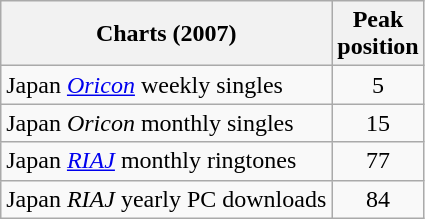<table class="wikitable">
<tr>
<th>Charts (2007)</th>
<th>Peak<br>position</th>
</tr>
<tr>
<td>Japan <em><a href='#'>Oricon</a></em> weekly singles</td>
<td align="center">5</td>
</tr>
<tr>
<td>Japan <em>Oricon</em> monthly singles</td>
<td align="center">15</td>
</tr>
<tr>
<td>Japan <em><a href='#'>RIAJ</a></em> monthly ringtones</td>
<td align="center">77</td>
</tr>
<tr>
<td>Japan <em>RIAJ</em> yearly PC downloads</td>
<td align="center">84</td>
</tr>
</table>
